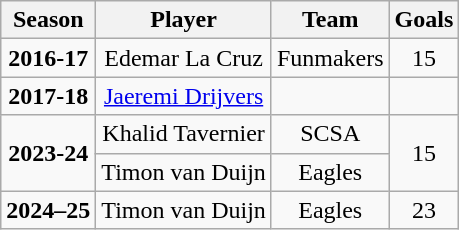<table class="wikitable" style="text-align:center;">
<tr>
<th>Season</th>
<th>Player</th>
<th>Team</th>
<th>Goals</th>
</tr>
<tr>
<td><strong>2016-17</strong></td>
<td> Edemar La Cruz</td>
<td>Funmakers</td>
<td>15</td>
</tr>
<tr>
<td><strong>2017-18</strong></td>
<td> <a href='#'>Jaeremi Drijvers</a></td>
<td></td>
<td></td>
</tr>
<tr>
<td rowspan=2><strong>2023-24</strong></td>
<td> Khalid Tavernier</td>
<td>SCSA</td>
<td rowspan=2>15</td>
</tr>
<tr>
<td> Timon van Duijn</td>
<td>Eagles</td>
</tr>
<tr>
<td><strong>2024–25</strong></td>
<td> Timon van Duijn</td>
<td>Eagles</td>
<td>23</td>
</tr>
</table>
